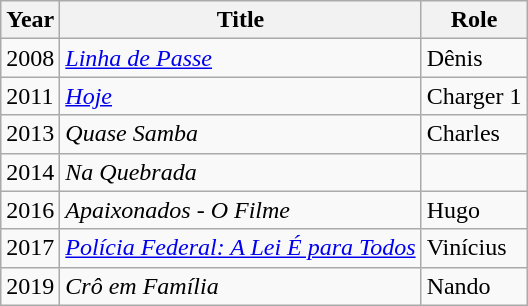<table class="wikitable">
<tr>
<th>Year</th>
<th>Title</th>
<th>Role</th>
</tr>
<tr>
<td>2008</td>
<td><em><a href='#'>Linha de Passe</a></em></td>
<td>Dênis</td>
</tr>
<tr>
<td>2011</td>
<td><em><a href='#'>Hoje</a></em></td>
<td>Charger 1</td>
</tr>
<tr>
<td>2013</td>
<td><em>Quase Samba</em></td>
<td>Charles</td>
</tr>
<tr>
<td>2014</td>
<td><em>Na Quebrada</em></td>
<td></td>
</tr>
<tr>
<td>2016</td>
<td><em>Apaixonados - O Filme</em></td>
<td>Hugo</td>
</tr>
<tr>
<td>2017</td>
<td><em><a href='#'>Polícia Federal: A Lei É para Todos</a></em></td>
<td>Vinícius</td>
</tr>
<tr>
<td>2019</td>
<td><em>Crô em Família</em></td>
<td>Nando</td>
</tr>
</table>
